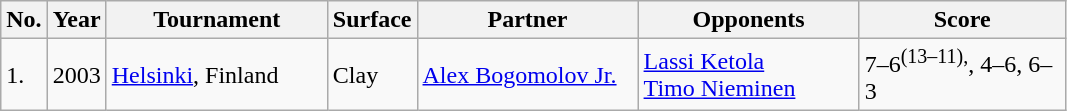<table class="sortable wikitable">
<tr>
<th style="width:20px" class="unsortable">No.</th>
<th>Year</th>
<th style="width:140px">Tournament</th>
<th style="width:50px">Surface</th>
<th style="width:140px">Partner</th>
<th style="width:140px">Opponents</th>
<th style="width:130px" class="unsortable">Score</th>
</tr>
<tr>
<td>1.</td>
<td>2003</td>
<td><a href='#'>Helsinki</a>, Finland</td>
<td>Clay</td>
<td> <a href='#'>Alex Bogomolov Jr.</a></td>
<td> <a href='#'>Lassi Ketola</a><br> <a href='#'>Timo Nieminen</a></td>
<td>7–6<sup>(13–11),</sup>, 4–6, 6–3</td>
</tr>
</table>
